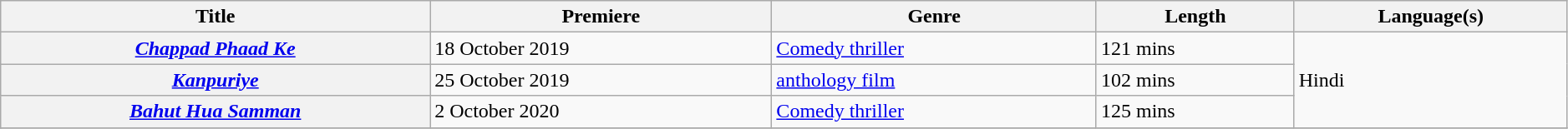<table class="wikitable plainrowheaders sortable" style="width:99%;">
<tr>
<th>Title</th>
<th>Premiere</th>
<th>Genre</th>
<th>Length</th>
<th>Language(s)</th>
</tr>
<tr>
<th scope="row"><em><a href='#'>Chappad Phaad Ke</a></em></th>
<td>18 October 2019</td>
<td><a href='#'>Comedy thriller</a></td>
<td>121 mins</td>
<td rowspan="3">Hindi</td>
</tr>
<tr>
<th scope="row"><em><a href='#'>Kanpuriye</a></em></th>
<td>25 October 2019</td>
<td><a href='#'>anthology film</a></td>
<td>102 mins</td>
</tr>
<tr>
<th scope="row"><em><a href='#'>Bahut Hua Samman</a></em> </th>
<td>2 October 2020</td>
<td><a href='#'>Comedy thriller</a></td>
<td>125 mins</td>
</tr>
<tr>
</tr>
</table>
